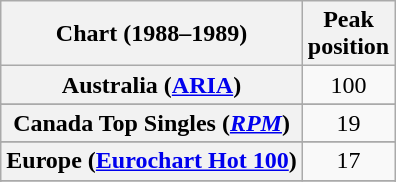<table class="wikitable sortable plainrowheaders" style="text-align:center">
<tr>
<th>Chart (1988–1989)</th>
<th>Peak<br>position</th>
</tr>
<tr>
<th scope="row">Australia (<a href='#'>ARIA</a>)</th>
<td>100</td>
</tr>
<tr>
</tr>
<tr>
<th scope="row">Canada Top Singles (<em><a href='#'>RPM</a></em>)</th>
<td>19</td>
</tr>
<tr>
</tr>
<tr>
<th scope="row">Europe (<a href='#'>Eurochart Hot 100</a>)</th>
<td>17</td>
</tr>
<tr>
</tr>
<tr>
</tr>
<tr>
</tr>
<tr>
</tr>
<tr>
</tr>
<tr>
</tr>
<tr>
</tr>
<tr>
</tr>
<tr>
</tr>
</table>
